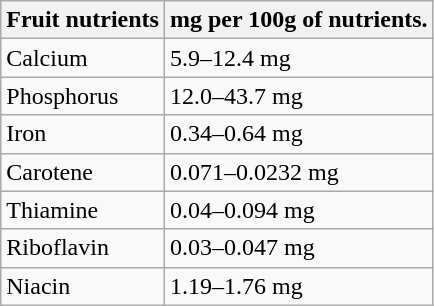<table class="wikitable">
<tr>
<th>Fruit nutrients</th>
<th>mg per 100g of nutrients.</th>
</tr>
<tr>
<td>Calcium</td>
<td>5.9–12.4 mg</td>
</tr>
<tr>
<td>Phosphorus</td>
<td>12.0–43.7 mg</td>
</tr>
<tr>
<td>Iron</td>
<td>0.34–0.64 mg</td>
</tr>
<tr>
<td>Carotene</td>
<td>0.071–0.0232 mg</td>
</tr>
<tr>
<td>Thiamine</td>
<td>0.04–0.094 mg</td>
</tr>
<tr>
<td>Riboflavin</td>
<td>0.03–0.047 mg</td>
</tr>
<tr>
<td>Niacin</td>
<td>1.19–1.76 mg</td>
</tr>
</table>
